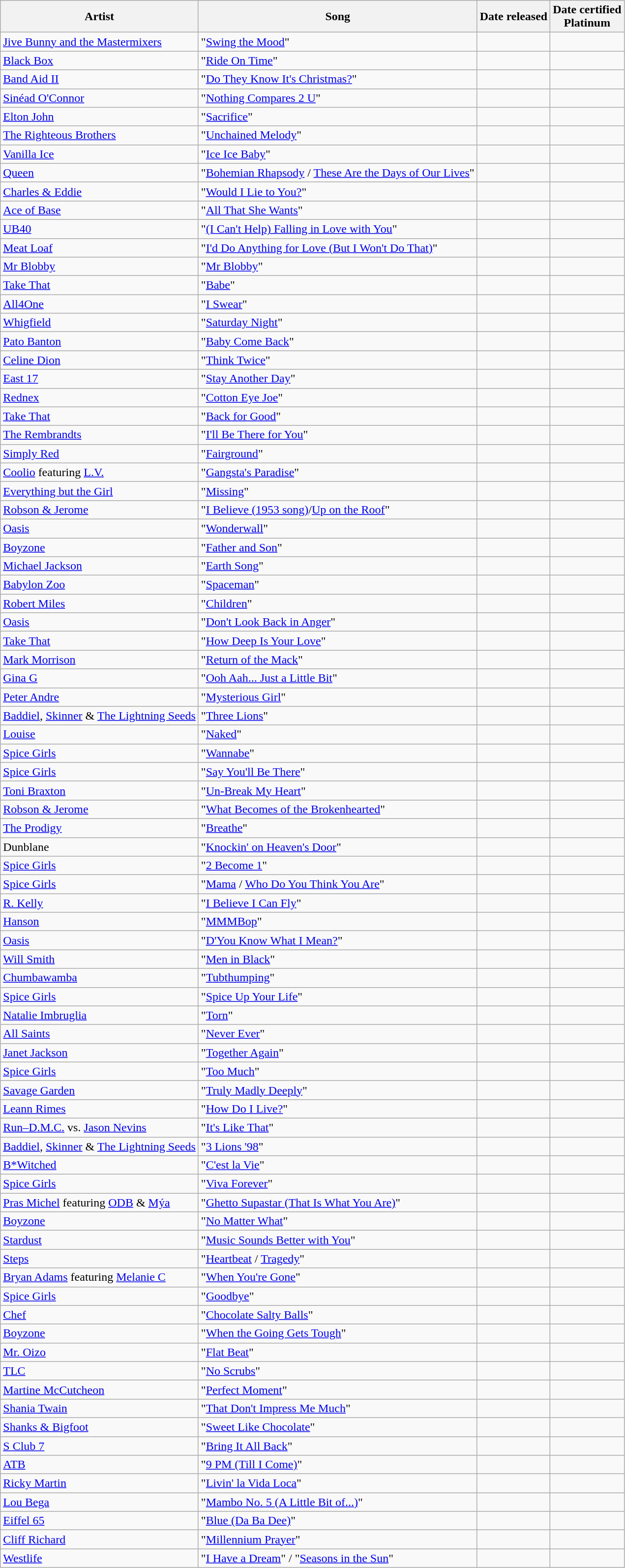<table class="wikitable plainrowheaders sortable">
<tr>
<th scope=col>Artist</th>
<th scope=col>Song</th>
<th scope=col>Date released</th>
<th scope=col>Date certified<br>Platinum</th>
</tr>
<tr>
<td><a href='#'>Jive Bunny and the Mastermixers</a></td>
<td>"<a href='#'>Swing the Mood</a>"</td>
<td></td>
<td></td>
</tr>
<tr>
<td><a href='#'>Black Box</a></td>
<td>"<a href='#'>Ride On Time</a>"</td>
<td></td>
<td></td>
</tr>
<tr>
<td><a href='#'>Band Aid II</a></td>
<td>"<a href='#'>Do They Know It's Christmas?</a>"</td>
<td></td>
<td></td>
</tr>
<tr>
<td><a href='#'>Sinéad O'Connor</a></td>
<td>"<a href='#'>Nothing Compares 2 U</a>"</td>
<td></td>
<td></td>
</tr>
<tr>
<td><a href='#'>Elton John</a></td>
<td>"<a href='#'>Sacrifice</a>"</td>
<td></td>
<td></td>
</tr>
<tr>
<td><a href='#'>The Righteous Brothers</a></td>
<td>"<a href='#'>Unchained Melody</a>"</td>
<td></td>
<td></td>
</tr>
<tr>
<td><a href='#'>Vanilla Ice</a></td>
<td>"<a href='#'>Ice Ice Baby</a>"</td>
<td></td>
<td></td>
</tr>
<tr>
<td><a href='#'>Queen</a></td>
<td>"<a href='#'>Bohemian Rhapsody</a> / <a href='#'>These Are the Days of Our Lives</a>"</td>
<td></td>
<td></td>
</tr>
<tr>
<td><a href='#'>Charles & Eddie</a></td>
<td>"<a href='#'>Would I Lie to You?</a>"</td>
<td></td>
<td></td>
</tr>
<tr>
<td><a href='#'>Ace of Base</a></td>
<td>"<a href='#'>All That She Wants</a>"</td>
<td></td>
<td></td>
</tr>
<tr>
<td><a href='#'>UB40</a></td>
<td>"<a href='#'>(I Can't Help) Falling in Love with You</a>"</td>
<td></td>
<td></td>
</tr>
<tr>
<td><a href='#'>Meat Loaf</a></td>
<td>"<a href='#'>I'd Do Anything for Love (But I Won't Do That)</a>"</td>
<td></td>
<td></td>
</tr>
<tr>
<td><a href='#'>Mr Blobby</a></td>
<td>"<a href='#'>Mr Blobby</a>"</td>
<td></td>
<td></td>
</tr>
<tr>
<td><a href='#'>Take That</a></td>
<td>"<a href='#'>Babe</a>"</td>
<td></td>
<td></td>
</tr>
<tr>
<td><a href='#'>All4One</a></td>
<td>"<a href='#'>I Swear</a>"</td>
<td></td>
<td></td>
</tr>
<tr>
<td><a href='#'>Whigfield</a></td>
<td>"<a href='#'>Saturday Night</a>"</td>
<td></td>
<td></td>
</tr>
<tr>
<td><a href='#'>Pato Banton</a></td>
<td>"<a href='#'>Baby Come Back</a>"</td>
<td></td>
<td></td>
</tr>
<tr>
<td><a href='#'>Celine Dion</a></td>
<td>"<a href='#'>Think Twice</a>"</td>
<td></td>
<td></td>
</tr>
<tr>
<td><a href='#'>East 17</a></td>
<td>"<a href='#'>Stay Another Day</a>"</td>
<td></td>
<td></td>
</tr>
<tr>
<td><a href='#'>Rednex</a></td>
<td>"<a href='#'>Cotton Eye Joe</a>"</td>
<td></td>
<td></td>
</tr>
<tr>
<td><a href='#'>Take That</a></td>
<td>"<a href='#'>Back for Good</a>"</td>
<td></td>
<td></td>
</tr>
<tr>
<td><a href='#'>The Rembrandts</a></td>
<td>"<a href='#'>I'll Be There for You</a>"</td>
<td></td>
<td></td>
</tr>
<tr>
<td><a href='#'>Simply Red</a></td>
<td>"<a href='#'>Fairground</a>"</td>
<td></td>
<td></td>
</tr>
<tr>
<td><a href='#'>Coolio</a> featuring <a href='#'>L.V.</a></td>
<td>"<a href='#'>Gangsta's Paradise</a>"</td>
<td></td>
<td></td>
</tr>
<tr>
<td><a href='#'>Everything but the Girl</a></td>
<td>"<a href='#'>Missing</a>"</td>
<td></td>
<td></td>
</tr>
<tr>
<td><a href='#'>Robson & Jerome</a></td>
<td>"<a href='#'>I Believe (1953 song)</a>/<a href='#'>Up on the Roof</a>"</td>
<td></td>
<td></td>
</tr>
<tr>
<td><a href='#'>Oasis</a></td>
<td>"<a href='#'>Wonderwall</a>"</td>
<td></td>
<td></td>
</tr>
<tr>
<td><a href='#'>Boyzone</a></td>
<td>"<a href='#'>Father and Son</a>"</td>
<td></td>
<td></td>
</tr>
<tr>
<td><a href='#'>Michael Jackson</a></td>
<td>"<a href='#'>Earth Song</a>"</td>
<td></td>
<td></td>
</tr>
<tr>
<td><a href='#'>Babylon Zoo</a></td>
<td>"<a href='#'>Spaceman</a>"</td>
<td></td>
<td></td>
</tr>
<tr>
<td><a href='#'>Robert Miles</a></td>
<td>"<a href='#'>Children</a>"</td>
<td></td>
<td></td>
</tr>
<tr>
<td><a href='#'>Oasis</a></td>
<td>"<a href='#'>Don't Look Back in Anger</a>"</td>
<td></td>
<td></td>
</tr>
<tr>
<td><a href='#'>Take That</a></td>
<td>"<a href='#'>How Deep Is Your Love</a>"</td>
<td></td>
<td></td>
</tr>
<tr>
<td><a href='#'>Mark Morrison</a></td>
<td>"<a href='#'>Return of the Mack</a>"</td>
<td></td>
<td></td>
</tr>
<tr>
<td><a href='#'>Gina G</a></td>
<td>"<a href='#'>Ooh Aah... Just a Little Bit</a>"</td>
<td></td>
<td></td>
</tr>
<tr>
<td><a href='#'>Peter Andre</a></td>
<td>"<a href='#'>Mysterious Girl</a>"</td>
<td></td>
<td></td>
</tr>
<tr>
<td><a href='#'>Baddiel</a>, <a href='#'>Skinner</a> & <a href='#'>The Lightning Seeds</a></td>
<td>"<a href='#'>Three Lions</a>"</td>
<td></td>
<td></td>
</tr>
<tr>
<td><a href='#'>Louise</a></td>
<td>"<a href='#'>Naked</a>"</td>
<td></td>
<td></td>
</tr>
<tr>
<td><a href='#'>Spice Girls</a></td>
<td>"<a href='#'>Wannabe</a>"</td>
<td></td>
<td></td>
</tr>
<tr>
<td><a href='#'>Spice Girls</a></td>
<td>"<a href='#'>Say You'll Be There</a>"</td>
<td></td>
<td></td>
</tr>
<tr>
<td><a href='#'>Toni Braxton</a></td>
<td>"<a href='#'>Un-Break My Heart</a>"</td>
<td></td>
<td></td>
</tr>
<tr>
<td><a href='#'>Robson & Jerome</a></td>
<td>"<a href='#'>What Becomes of the Brokenhearted</a>"</td>
<td></td>
<td></td>
</tr>
<tr>
<td><a href='#'>The Prodigy</a></td>
<td>"<a href='#'>Breathe</a>"</td>
<td></td>
<td></td>
</tr>
<tr>
<td>Dunblane</td>
<td>"<a href='#'>Knockin' on Heaven's Door</a>"</td>
<td></td>
<td></td>
</tr>
<tr>
<td><a href='#'>Spice Girls</a></td>
<td>"<a href='#'>2 Become 1</a>"</td>
<td></td>
<td></td>
</tr>
<tr>
<td><a href='#'>Spice Girls</a></td>
<td>"<a href='#'>Mama</a> / <a href='#'>Who Do You Think You Are</a>"</td>
<td></td>
<td></td>
</tr>
<tr>
<td><a href='#'>R. Kelly</a></td>
<td>"<a href='#'>I Believe I Can Fly</a>"</td>
<td></td>
<td></td>
</tr>
<tr>
<td><a href='#'>Hanson</a></td>
<td>"<a href='#'>MMMBop</a>"</td>
<td></td>
<td></td>
</tr>
<tr>
<td><a href='#'>Oasis</a></td>
<td>"<a href='#'>D'You Know What I Mean?</a>"</td>
<td></td>
<td></td>
</tr>
<tr>
<td><a href='#'>Will Smith</a></td>
<td>"<a href='#'>Men in Black</a>"</td>
<td></td>
<td></td>
</tr>
<tr>
<td><a href='#'>Chumbawamba</a></td>
<td>"<a href='#'>Tubthumping</a>"</td>
<td></td>
<td></td>
</tr>
<tr>
<td><a href='#'>Spice Girls</a></td>
<td>"<a href='#'>Spice Up Your Life</a>"</td>
<td></td>
<td></td>
</tr>
<tr>
<td><a href='#'>Natalie Imbruglia</a></td>
<td>"<a href='#'>Torn</a>"</td>
<td></td>
<td></td>
</tr>
<tr>
<td><a href='#'>All Saints</a></td>
<td>"<a href='#'>Never Ever</a>"</td>
<td></td>
<td></td>
</tr>
<tr>
<td><a href='#'>Janet Jackson</a></td>
<td>"<a href='#'>Together Again</a>"</td>
<td></td>
<td></td>
</tr>
<tr>
<td><a href='#'>Spice Girls</a></td>
<td>"<a href='#'>Too Much</a>"</td>
<td></td>
<td></td>
</tr>
<tr>
<td><a href='#'>Savage Garden</a></td>
<td>"<a href='#'>Truly Madly Deeply</a>"</td>
<td></td>
<td></td>
</tr>
<tr>
<td><a href='#'>Leann Rimes</a></td>
<td>"<a href='#'>How Do I Live?</a>"</td>
<td></td>
<td></td>
</tr>
<tr>
<td><a href='#'>Run–D.M.C.</a> vs. <a href='#'>Jason Nevins</a></td>
<td>"<a href='#'>It's Like That</a>"</td>
<td></td>
<td></td>
</tr>
<tr>
<td><a href='#'>Baddiel</a>, <a href='#'>Skinner</a> & <a href='#'>The Lightning Seeds</a></td>
<td>"<a href='#'>3 Lions '98</a>"</td>
<td></td>
<td></td>
</tr>
<tr>
<td><a href='#'>B*Witched</a></td>
<td>"<a href='#'>C'est la Vie</a>"</td>
<td></td>
<td></td>
</tr>
<tr>
<td><a href='#'>Spice Girls</a></td>
<td>"<a href='#'>Viva Forever</a>"</td>
<td></td>
<td></td>
</tr>
<tr>
<td><a href='#'>Pras Michel</a> featuring <a href='#'>ODB</a> & <a href='#'>Mýa</a></td>
<td>"<a href='#'>Ghetto Supastar (That Is What You Are)</a>"</td>
<td></td>
<td></td>
</tr>
<tr>
<td><a href='#'>Boyzone</a></td>
<td>"<a href='#'>No Matter What</a>"</td>
<td></td>
<td></td>
</tr>
<tr>
<td><a href='#'>Stardust</a></td>
<td>"<a href='#'>Music Sounds Better with You</a>"</td>
<td></td>
<td></td>
</tr>
<tr>
<td><a href='#'>Steps</a></td>
<td>"<a href='#'>Heartbeat</a> / <a href='#'>Tragedy</a>"</td>
<td></td>
<td></td>
</tr>
<tr>
<td><a href='#'>Bryan Adams</a> featuring <a href='#'>Melanie C</a></td>
<td>"<a href='#'>When You're Gone</a>"</td>
<td></td>
<td></td>
</tr>
<tr>
<td><a href='#'>Spice Girls</a></td>
<td>"<a href='#'>Goodbye</a>"</td>
<td></td>
<td></td>
</tr>
<tr>
<td><a href='#'>Chef</a></td>
<td>"<a href='#'>Chocolate Salty Balls</a>"</td>
<td></td>
<td></td>
</tr>
<tr>
<td><a href='#'>Boyzone</a></td>
<td>"<a href='#'>When the Going Gets Tough</a>"</td>
<td></td>
<td></td>
</tr>
<tr>
<td><a href='#'>Mr. Oizo</a></td>
<td>"<a href='#'>Flat Beat</a>"</td>
<td></td>
<td></td>
</tr>
<tr>
<td><a href='#'>TLC</a></td>
<td>"<a href='#'>No Scrubs</a>"</td>
<td></td>
<td></td>
</tr>
<tr>
<td><a href='#'>Martine McCutcheon</a></td>
<td>"<a href='#'>Perfect Moment</a>"</td>
<td></td>
<td></td>
</tr>
<tr>
<td><a href='#'>Shania Twain</a></td>
<td>"<a href='#'>That Don't Impress Me Much</a>"</td>
<td></td>
<td></td>
</tr>
<tr>
<td><a href='#'>Shanks & Bigfoot</a></td>
<td>"<a href='#'>Sweet Like Chocolate</a>"</td>
<td></td>
<td></td>
</tr>
<tr>
<td><a href='#'>S Club 7</a></td>
<td>"<a href='#'>Bring It All Back</a>"</td>
<td></td>
<td></td>
</tr>
<tr>
<td><a href='#'>ATB</a></td>
<td>"<a href='#'>9 PM (Till I Come)</a>"</td>
<td></td>
<td></td>
</tr>
<tr>
<td><a href='#'>Ricky Martin</a></td>
<td>"<a href='#'>Livin' la Vida Loca</a>"</td>
<td></td>
<td></td>
</tr>
<tr>
<td><a href='#'>Lou Bega</a></td>
<td>"<a href='#'>Mambo No. 5 (A Little Bit of...)</a>"</td>
<td></td>
<td></td>
</tr>
<tr>
<td><a href='#'>Eiffel 65</a></td>
<td>"<a href='#'>Blue (Da Ba Dee)</a>"</td>
<td></td>
<td></td>
</tr>
<tr>
<td><a href='#'>Cliff Richard</a></td>
<td>"<a href='#'>Millennium Prayer</a>"</td>
<td></td>
<td></td>
</tr>
<tr>
<td><a href='#'>Westlife</a></td>
<td>"<a href='#'>I Have a Dream</a>" / "<a href='#'>Seasons in the Sun</a>"</td>
<td></td>
<td></td>
</tr>
</table>
